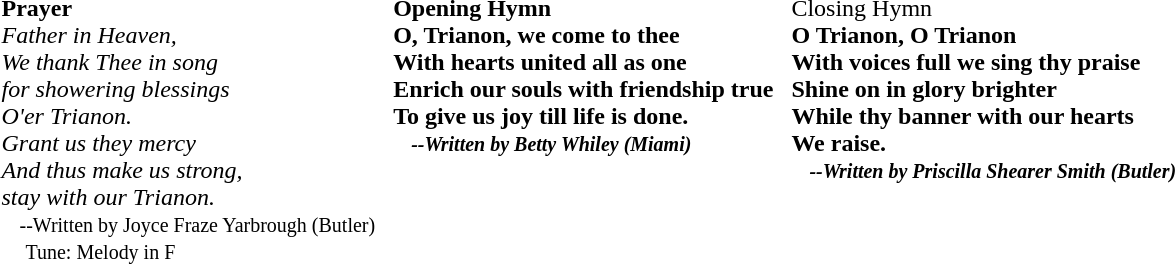<table border="0" cellpadding="5">
<tr valign="top">
<td><br><strong>Prayer</strong><br>
<em>Father in Heaven,</em><br>
<em>We thank Thee in song</em><br>
<em>for showering blessings</em><br>
<em>O'er Trianon.</em><br>
<em>Grant us they mercy</em><br>
<em>And thus make us strong,</em><br>
<em>stay with our Trianon.</em><br>
   <small>--Written by Joyce Fraze Yarbrough (Butler)</small><br>    <small>Tune: Melody in F</small></td>
<td><br><strong>Opening Hymn</strong><br>
<strong>O, Trianon, we come to thee<em><br>
</em>With hearts united all as one<em><br>
</em>Enrich our souls with friendship true<em><br>
</em>To give us joy till life is done.<em><br>
   <small>--Written by Betty Whiley (Miami)</small></td>
<td><br></strong>Closing Hymn<strong><br>
</em>O Trianon, O Trianon<em><br>
</em>With voices full we sing thy praise<em><br>
</em>Shine on in glory brighter<em><br>
</em>While thy banner with our hearts<em><br>
</em>We raise.<em><br>
   <small>--Written by Priscilla Shearer Smith (Butler)</small></td>
</tr>
</table>
